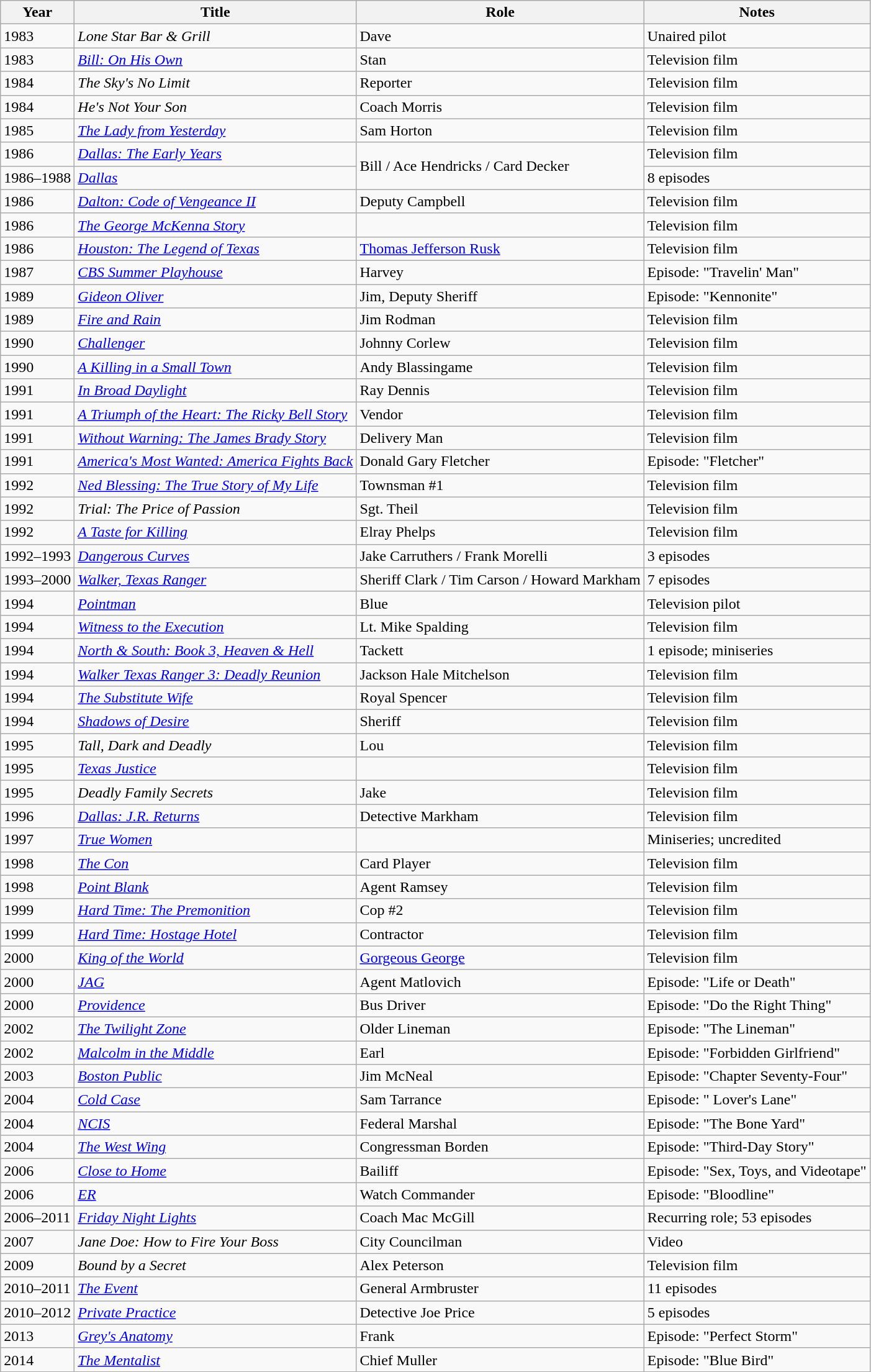<table class="wikitable">
<tr>
<th>Year</th>
<th>Title</th>
<th>Role</th>
<th>Notes</th>
</tr>
<tr>
<td>1983</td>
<td><em>Lone Star Bar & Grill</em></td>
<td>Dave</td>
<td>Unaired pilot</td>
</tr>
<tr>
<td>1983</td>
<td><em><a href='#'>Bill: On His Own</a></em></td>
<td>Stan</td>
<td>Television film</td>
</tr>
<tr>
<td>1984</td>
<td><em>The Sky's No Limit</em></td>
<td>Reporter</td>
<td>Television film</td>
</tr>
<tr>
<td>1984</td>
<td><em>He's Not Your Son</em></td>
<td>Coach Morris</td>
<td>Television film</td>
</tr>
<tr>
<td>1985</td>
<td><em><a href='#'>The Lady from Yesterday</a></em></td>
<td>Sam Horton</td>
<td>Television film</td>
</tr>
<tr>
<td>1986</td>
<td><em><a href='#'>Dallas: The Early Years</a></em></td>
<td rowspan="2">Bill / Ace Hendricks / Card Decker</td>
<td>Television film</td>
</tr>
<tr>
<td>1986–1988</td>
<td><em><a href='#'>Dallas</a></em></td>
<td>8 episodes</td>
</tr>
<tr>
<td>1986</td>
<td><em><a href='#'>Dalton: Code of Vengeance II</a></em></td>
<td>Deputy Campbell</td>
<td>Television film</td>
</tr>
<tr>
<td>1986</td>
<td><em><a href='#'>The George McKenna Story</a></em></td>
<td></td>
<td>Television film</td>
</tr>
<tr>
<td>1986</td>
<td><em><a href='#'>Houston: The Legend of Texas</a></em></td>
<td><a href='#'>Thomas Jefferson Rusk</a></td>
<td>Television film</td>
</tr>
<tr>
<td>1987</td>
<td><em><a href='#'>CBS Summer Playhouse</a></em></td>
<td>Harvey</td>
<td>Episode: "Travelin' Man"</td>
</tr>
<tr>
<td>1989</td>
<td><em><a href='#'>Gideon Oliver</a></em></td>
<td>Jim, Deputy Sheriff</td>
<td>Episode: "Kennonite"</td>
</tr>
<tr>
<td>1989</td>
<td><a href='#'><em>Fire and Rain</em></a></td>
<td>Jim Rodman</td>
<td>Television film</td>
</tr>
<tr>
<td>1990</td>
<td><a href='#'><em>Challenger</em></a></td>
<td>Johnny Corlew</td>
<td>Television film</td>
</tr>
<tr>
<td>1990</td>
<td><em><a href='#'>A Killing in a Small Town</a></em></td>
<td>Andy Blassingame</td>
<td>Television film</td>
</tr>
<tr>
<td>1991</td>
<td><em><a href='#'>In Broad Daylight</a></em></td>
<td>Ray Dennis</td>
<td>Television film</td>
</tr>
<tr>
<td>1991</td>
<td><em><a href='#'>A Triumph of the Heart: The Ricky Bell Story</a></em></td>
<td>Vendor</td>
<td>Television film</td>
</tr>
<tr>
<td>1991</td>
<td><em><a href='#'>Without Warning: The James Brady Story</a></em></td>
<td>Delivery Man</td>
<td>Television film</td>
</tr>
<tr>
<td>1991</td>
<td><em><a href='#'>America's Most Wanted: America Fights Back</a></em></td>
<td>Donald Gary Fletcher</td>
<td>Episode: "Fletcher"</td>
</tr>
<tr>
<td>1992</td>
<td><em><a href='#'>Ned Blessing: The True Story of My Life</a></em></td>
<td>Townsman #1</td>
<td>Television film</td>
</tr>
<tr>
<td>1992</td>
<td><em>Trial: The Price of Passion</em></td>
<td>Sgt. Theil</td>
<td>Television film</td>
</tr>
<tr>
<td>1992</td>
<td><em><a href='#'>A Taste for Killing</a></em></td>
<td>Elray Phelps</td>
<td>Television film</td>
</tr>
<tr>
<td>1992–1993</td>
<td><a href='#'><em>Dangerous Curves</em></a></td>
<td>Jake Carruthers / Frank Morelli</td>
<td>3 episodes</td>
</tr>
<tr>
<td>1993–2000</td>
<td><em><a href='#'>Walker, Texas Ranger</a></em></td>
<td>Sheriff Clark / Tim Carson / Howard Markham</td>
<td>7 episodes</td>
</tr>
<tr>
<td>1994</td>
<td><em><a href='#'>Pointman</a></em></td>
<td>Blue</td>
<td>Television pilot</td>
</tr>
<tr>
<td>1994</td>
<td><em><a href='#'>Witness to the Execution</a></em></td>
<td>Lt. Mike Spalding</td>
<td>Television film</td>
</tr>
<tr>
<td>1994</td>
<td><em><a href='#'>North & South: Book 3, Heaven & Hell</a></em></td>
<td>Tackett</td>
<td>1 episode; miniseries</td>
</tr>
<tr>
<td>1994</td>
<td><em><a href='#'>Walker Texas Ranger 3: Deadly Reunion</a></em></td>
<td>Jackson Hale Mitchelson</td>
<td>Television film</td>
</tr>
<tr>
<td>1994</td>
<td><a href='#'><em>The Substitute Wife</em></a></td>
<td>Royal Spencer</td>
<td>Television film</td>
</tr>
<tr>
<td>1994</td>
<td><em><a href='#'>Shadows of Desire</a></em></td>
<td>Sheriff</td>
<td>Television film</td>
</tr>
<tr>
<td>1995</td>
<td><em>Tall, Dark and Deadly</em></td>
<td>Lou</td>
<td>Television film</td>
</tr>
<tr>
<td>1995</td>
<td><em><a href='#'>Texas Justice</a></em></td>
<td></td>
<td>Television film</td>
</tr>
<tr>
<td>1995</td>
<td><em>Deadly Family Secrets</em></td>
<td>Jake</td>
<td>Television film</td>
</tr>
<tr>
<td>1996</td>
<td><em><a href='#'>Dallas: J.R. Returns</a></em></td>
<td>Detective Markham</td>
<td>Television film</td>
</tr>
<tr>
<td>1997</td>
<td><em><a href='#'>True Women</a></em></td>
<td></td>
<td>Miniseries; uncredited</td>
</tr>
<tr>
<td>1998</td>
<td><a href='#'><em>The Con</em></a></td>
<td>Card Player</td>
<td>Television film</td>
</tr>
<tr>
<td>1998</td>
<td><a href='#'><em>Point Blank</em></a></td>
<td>Agent Ramsey</td>
<td>Television film</td>
</tr>
<tr>
<td>1999</td>
<td><em><a href='#'>Hard Time: The Premonition</a></em></td>
<td>Cop #2</td>
<td>Television film</td>
</tr>
<tr>
<td>1999</td>
<td><em><a href='#'>Hard Time: Hostage Hotel</a></em></td>
<td>Contractor</td>
<td>Television film</td>
</tr>
<tr>
<td>2000</td>
<td><a href='#'><em>King of the World</em></a></td>
<td><a href='#'>Gorgeous George</a></td>
<td>Television film</td>
</tr>
<tr>
<td>2000</td>
<td><a href='#'><em>JAG</em></a></td>
<td>Agent Matlovich</td>
<td>Episode: "Life or Death"</td>
</tr>
<tr>
<td>2000</td>
<td><a href='#'><em>Providence</em></a></td>
<td>Bus Driver</td>
<td>Episode: "Do the Right Thing"</td>
</tr>
<tr>
<td>2002</td>
<td><a href='#'><em>The Twilight Zone</em></a></td>
<td>Older Lineman</td>
<td>Episode: "The Lineman"</td>
</tr>
<tr>
<td>2002</td>
<td><em><a href='#'>Malcolm in the Middle</a></em></td>
<td>Earl</td>
<td>Episode: "Forbidden Girlfriend"</td>
</tr>
<tr>
<td>2003</td>
<td><em><a href='#'>Boston Public</a></em></td>
<td>Jim McNeal</td>
<td>Episode: "Chapter Seventy-Four"</td>
</tr>
<tr>
<td>2004</td>
<td><em><a href='#'>Cold Case</a></em></td>
<td>Sam Tarrance</td>
<td>Episode: " Lover's Lane"</td>
</tr>
<tr>
<td>2004</td>
<td><a href='#'><em>NCIS</em></a></td>
<td>Federal Marshal</td>
<td>Episode: "The Bone Yard"</td>
</tr>
<tr>
<td>2004</td>
<td><em><a href='#'>The West Wing</a></em></td>
<td>Congressman Borden</td>
<td>Episode: "Third-Day Story"</td>
</tr>
<tr>
<td>2006</td>
<td><a href='#'><em>Close to Home</em></a></td>
<td>Bailiff</td>
<td>Episode: "Sex, Toys, and Videotape"</td>
</tr>
<tr>
<td>2006</td>
<td><a href='#'><em>ER</em></a></td>
<td>Watch Commander</td>
<td>Episode: "Bloodline"</td>
</tr>
<tr>
<td>2006–2011</td>
<td><a href='#'><em>Friday Night Lights</em></a></td>
<td>Coach Mac McGill</td>
<td>Recurring role; 53 episodes</td>
</tr>
<tr>
<td>2007</td>
<td><em>Jane Doe: How to Fire Your Boss</em></td>
<td>City Councilman</td>
<td>Video</td>
</tr>
<tr>
<td>2009</td>
<td><em>Bound by a Secret</em></td>
<td>Alex Peterson</td>
<td>Television film</td>
</tr>
<tr>
<td>2010–2011</td>
<td><em><a href='#'>The Event</a></em></td>
<td>General Armbruster</td>
<td>11 episodes</td>
</tr>
<tr>
<td>2010–2012</td>
<td><a href='#'><em>Private Practice</em></a></td>
<td>Detective Joe Price</td>
<td>5 episodes</td>
</tr>
<tr>
<td>2013</td>
<td><em><a href='#'>Grey's Anatomy</a></em></td>
<td>Frank</td>
<td>Episode: "Perfect Storm"</td>
</tr>
<tr>
<td>2014</td>
<td><em><a href='#'>The Mentalist</a></em></td>
<td>Chief Muller</td>
<td>Episode: "Blue Bird"</td>
</tr>
</table>
